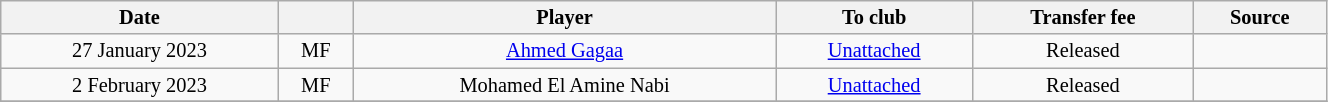<table class="wikitable sortable" style="width:70%; text-align:center; font-size:85%; text-align:centre;">
<tr>
<th>Date</th>
<th></th>
<th>Player</th>
<th>To club</th>
<th>Transfer fee</th>
<th>Source</th>
</tr>
<tr>
<td>27 January 2023</td>
<td>MF</td>
<td> <a href='#'>Ahmed Gagaa</a></td>
<td><a href='#'>Unattached</a></td>
<td>Released</td>
<td></td>
</tr>
<tr>
<td>2 February 2023</td>
<td>MF</td>
<td> Mohamed El Amine Nabi</td>
<td><a href='#'>Unattached</a></td>
<td>Released</td>
<td></td>
</tr>
<tr>
</tr>
</table>
